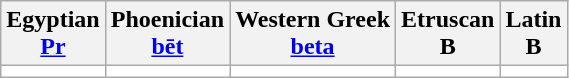<table class="wikitable">
<tr>
<th>Egyptian<br><a href='#'>Pr</a></th>
<th>Phoenician <br><a href='#'>bēt</a></th>
<th>Western Greek <br><a href='#'>beta</a></th>
<th>Etruscan <br>B</th>
<th>Latin <br>B</th>
</tr>
<tr style="background-color:white; text-align:center;">
<td></td>
<td></td>
<td></td>
<td></td>
<td></td>
</tr>
</table>
